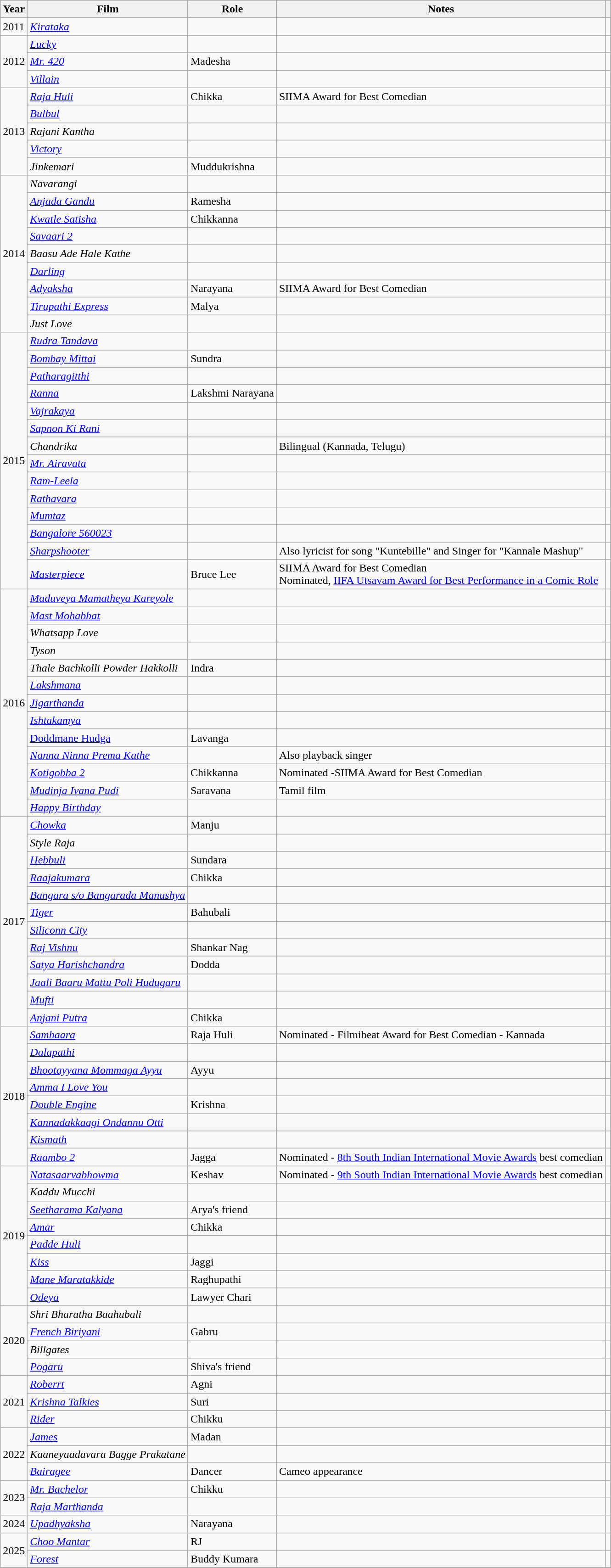<table class="wikitable sortable">
<tr>
<th>Year</th>
<th>Film</th>
<th>Role</th>
<th class="unsortable">Notes</th>
<th></th>
</tr>
<tr>
<td>2011</td>
<td><em><a href='#'>Kirataka</a></em></td>
<td></td>
<td></td>
<td></td>
</tr>
<tr>
<td rowspan="3">2012</td>
<td><em><a href='#'>Lucky</a></em></td>
<td></td>
<td></td>
<td></td>
</tr>
<tr>
<td><em><a href='#'>Mr. 420</a></em></td>
<td>Madesha</td>
<td></td>
<td></td>
</tr>
<tr>
<td><em><a href='#'>Villain</a></em></td>
<td></td>
<td></td>
<td></td>
</tr>
<tr>
<td rowspan="5">2013</td>
<td><em><a href='#'>Raja Huli</a></em></td>
<td>Chikka</td>
<td>SIIMA Award for Best Comedian</td>
<td></td>
</tr>
<tr>
<td><em><a href='#'>Bulbul</a></em></td>
<td></td>
<td></td>
<td></td>
</tr>
<tr>
<td><em>Rajani Kantha </em></td>
<td></td>
<td></td>
<td></td>
</tr>
<tr>
<td><em><a href='#'>Victory</a></em></td>
<td></td>
<td></td>
<td></td>
</tr>
<tr>
<td><em>Jinkemari </em></td>
<td>Muddukrishna</td>
<td></td>
<td></td>
</tr>
<tr>
<td rowspan="9">2014</td>
<td><em>Navarangi</em></td>
<td></td>
<td></td>
<td></td>
</tr>
<tr>
<td><em><a href='#'>Anjada Gandu</a></em></td>
<td>Ramesha</td>
<td></td>
<td></td>
</tr>
<tr>
<td><em><a href='#'>Kwatle Satisha</a></em></td>
<td>Chikkanna</td>
<td></td>
<td></td>
</tr>
<tr>
<td><em><a href='#'>Savaari 2</a></em></td>
<td></td>
<td></td>
<td></td>
</tr>
<tr>
<td><em>Baasu Ade Hale Kathe</em></td>
<td></td>
<td></td>
<td></td>
</tr>
<tr>
<td><em><a href='#'>Darling</a></em></td>
<td></td>
<td></td>
<td></td>
</tr>
<tr>
<td><em><a href='#'>Adyaksha</a></em></td>
<td>Narayana</td>
<td>SIIMA Award for Best Comedian</td>
<td></td>
</tr>
<tr>
<td><em><a href='#'>Tirupathi Express</a></em></td>
<td>Malya</td>
<td></td>
<td></td>
</tr>
<tr>
<td><em>Just Love</em></td>
<td></td>
<td></td>
<td></td>
</tr>
<tr>
<td rowspan="14">2015</td>
<td><em><a href='#'>Rudra Tandava</a></em></td>
<td></td>
<td></td>
<td></td>
</tr>
<tr>
<td><em><a href='#'>Bombay Mittai</a></em></td>
<td>Sundra</td>
<td></td>
<td></td>
</tr>
<tr>
<td><em><a href='#'>Patharagitthi</a></em></td>
<td></td>
<td></td>
<td></td>
</tr>
<tr>
<td><em><a href='#'>Ranna</a></em></td>
<td>Lakshmi Narayana</td>
<td></td>
<td></td>
</tr>
<tr>
<td><em><a href='#'>Vajrakaya</a></em></td>
<td></td>
<td></td>
<td></td>
</tr>
<tr>
<td><em><a href='#'>Sapnon Ki Rani</a></em></td>
<td></td>
<td></td>
<td></td>
</tr>
<tr>
<td><em>Chandrika</em></td>
<td></td>
<td>Bilingual (Kannada, Telugu)</td>
<td></td>
</tr>
<tr>
<td><em><a href='#'>Mr. Airavata</a></em></td>
<td></td>
<td></td>
<td></td>
</tr>
<tr>
<td><em><a href='#'>Ram-Leela</a></em></td>
<td></td>
<td></td>
<td></td>
</tr>
<tr>
<td><em><a href='#'>Rathavara</a></em></td>
<td></td>
<td></td>
<td></td>
</tr>
<tr>
<td><em><a href='#'>Mumtaz</a></em></td>
<td></td>
<td></td>
<td></td>
</tr>
<tr>
<td><em><a href='#'>Bangalore 560023</a></em></td>
<td></td>
<td></td>
<td></td>
</tr>
<tr>
<td><em><a href='#'>Sharpshooter</a></em></td>
<td></td>
<td>Also lyricist for song "Kuntebille" and Singer for "Kannale Mashup"</td>
<td></td>
</tr>
<tr>
<td><em><a href='#'>Masterpiece</a></em></td>
<td>Bruce Lee</td>
<td>SIIMA Award for Best Comedian<br>Nominated, <a href='#'>IIFA Utsavam Award for Best Performance in a Comic Role</a></td>
<td></td>
</tr>
<tr>
<td rowspan="13">2016</td>
<td><em><a href='#'>Maduveya Mamatheya Kareyole</a></em></td>
<td></td>
<td></td>
<td></td>
</tr>
<tr>
<td><em><a href='#'>Mast Mohabbat</a></em></td>
<td></td>
<td></td>
<td></td>
</tr>
<tr>
<td><em>Whatsapp Love</em></td>
<td></td>
<td></td>
<td></td>
</tr>
<tr>
<td><em>Tyson</em></td>
<td></td>
<td></td>
<td></td>
</tr>
<tr>
<td><em>Thale Bachkolli Powder Hakkolli</em></td>
<td>Indra</td>
<td></td>
<td></td>
</tr>
<tr>
<td><em><a href='#'>Lakshmana</a></em></td>
<td></td>
<td></td>
<td></td>
</tr>
<tr>
<td><em><a href='#'>Jigarthanda</a></em></td>
<td></td>
<td></td>
<td></td>
</tr>
<tr>
<td><em><a href='#'>Ishtakamya</a></em></td>
<td></td>
<td></td>
<td></td>
</tr>
<tr>
<td><a href='#'>Doddmane Hudga</a></td>
<td>Lavanga</td>
<td></td>
<td></td>
</tr>
<tr>
<td><em><a href='#'>Nanna Ninna Prema Kathe</a></em></td>
<td></td>
<td>Also playback singer</td>
<td></td>
</tr>
<tr>
<td><em><a href='#'>Kotigobba 2</a></em></td>
<td>Chikkanna</td>
<td>Nominated -SIIMA Award for Best Comedian</td>
<td></td>
</tr>
<tr>
<td><em><a href='#'>Mudinja Ivana Pudi</a></em></td>
<td>Saravana</td>
<td>Tamil film</td>
<td></td>
</tr>
<tr>
<td><em><a href='#'>Happy Birthday</a></em></td>
<td></td>
<td></td>
</tr>
<tr>
<td rowspan="12">2017</td>
<td><em><a href='#'>Chowka</a></em></td>
<td>Manju</td>
<td></td>
</tr>
<tr>
<td><em>Style Raja</em></td>
<td></td>
<td></td>
<td></td>
</tr>
<tr>
<td><em><a href='#'>Hebbuli</a></em></td>
<td>Sundara</td>
<td></td>
<td></td>
</tr>
<tr>
<td><em><a href='#'>Raajakumara</a></em></td>
<td>Chikka</td>
<td></td>
<td></td>
</tr>
<tr>
<td><em><a href='#'>Bangara s/o Bangarada Manushya</a></em></td>
<td></td>
<td></td>
<td></td>
</tr>
<tr>
<td><em><a href='#'>Tiger</a></em></td>
<td>Bahubali</td>
<td></td>
<td></td>
</tr>
<tr>
<td><em><a href='#'>Siliconn City</a></em></td>
<td></td>
<td></td>
<td></td>
</tr>
<tr>
<td><em><a href='#'>Raj Vishnu</a></em></td>
<td>Shankar Nag</td>
<td></td>
<td></td>
</tr>
<tr>
<td><em><a href='#'>Satya Harishchandra</a></em></td>
<td>Dodda</td>
<td></td>
<td></td>
</tr>
<tr>
<td><em><a href='#'>Jaali Baaru Mattu Poli Hudugaru</a></em></td>
<td></td>
<td></td>
<td></td>
</tr>
<tr>
<td><em><a href='#'>Mufti</a></em></td>
<td></td>
<td></td>
<td></td>
</tr>
<tr>
<td><em><a href='#'>Anjani Putra</a></em></td>
<td>Chikka</td>
<td></td>
<td></td>
</tr>
<tr>
<td rowspan="8">2018</td>
<td><em><a href='#'>Samhaara</a></em></td>
<td>Raja Huli</td>
<td>Nominated - Filmibeat Award for Best Comedian - Kannada</td>
<td></td>
</tr>
<tr>
<td><em><a href='#'>Dalapathi</a></em></td>
<td></td>
<td></td>
<td></td>
</tr>
<tr>
<td><em><a href='#'>Bhootayyana Mommaga Ayyu</a></em></td>
<td>Ayyu</td>
<td></td>
<td></td>
</tr>
<tr>
<td><em><a href='#'>Amma I Love You</a></em></td>
<td></td>
<td></td>
<td></td>
</tr>
<tr>
<td><em><a href='#'>Double Engine</a></em></td>
<td>Krishna</td>
<td></td>
<td></td>
</tr>
<tr>
<td><em><a href='#'>Kannadakkaagi Ondannu Otti</a></em></td>
<td></td>
<td></td>
<td></td>
</tr>
<tr>
<td><em><a href='#'>Kismath</a></em></td>
<td></td>
<td></td>
<td></td>
</tr>
<tr>
<td><em><a href='#'>Raambo 2</a></em></td>
<td>Jagga</td>
<td>Nominated - <a href='#'>8th South Indian International Movie Awards</a> best comedian</td>
<td></td>
</tr>
<tr>
<td rowspan="8">2019</td>
<td><em><a href='#'>Natasaarvabhowma</a></em></td>
<td>Keshav</td>
<td>Nominated - <a href='#'>9th South Indian International Movie Awards</a> best comedian</td>
<td></td>
</tr>
<tr>
<td><em>Kaddu Mucchi</em></td>
<td></td>
<td></td>
</tr>
<tr>
<td><em><a href='#'>Seetharama Kalyana</a></em></td>
<td>Arya's friend</td>
<td></td>
<td></td>
</tr>
<tr>
<td><em><a href='#'>Amar</a></em></td>
<td>Chikka</td>
<td></td>
<td></td>
</tr>
<tr>
<td><em><a href='#'>Padde Huli</a></em></td>
<td></td>
<td></td>
<td></td>
</tr>
<tr>
<td><a href='#'><em>Kiss</em></a></td>
<td>Jaggi</td>
<td></td>
<td></td>
</tr>
<tr>
<td><em><a href='#'>Mane Maratakkide</a></em></td>
<td>Raghupathi</td>
<td></td>
<td></td>
</tr>
<tr>
<td><em><a href='#'>Odeya</a></em></td>
<td>Lawyer Chari</td>
<td></td>
<td></td>
</tr>
<tr>
<td rowspan="4">2020</td>
<td><em>Shri Bharatha Baahubali</em></td>
<td></td>
<td></td>
</tr>
<tr>
<td><em><a href='#'>French Biriyani</a></em></td>
<td>Gabru</td>
<td></td>
<td></td>
</tr>
<tr>
<td><em>Billgates</em></td>
<td></td>
<td></td>
<td></td>
</tr>
<tr>
<td><em><a href='#'>Pogaru</a></em></td>
<td>Shiva's friend</td>
<td></td>
<td></td>
</tr>
<tr>
<td rowspan="3">2021</td>
<td><em><a href='#'>Roberrt</a></em></td>
<td>Agni</td>
<td></td>
<td></td>
</tr>
<tr>
<td><em><a href='#'>Krishna Talkies</a></em></td>
<td>Suri</td>
<td></td>
<td></td>
</tr>
<tr>
<td><em><a href='#'>Rider</a></em></td>
<td>Chikku</td>
<td></td>
<td></td>
</tr>
<tr>
<td rowspan="3">2022</td>
<td><em><a href='#'>James</a></em></td>
<td>Madan</td>
<td></td>
<td></td>
</tr>
<tr>
<td><em>Kaaneyaadavara Bagge Prakatane</em></td>
<td></td>
<td></td>
<td></td>
</tr>
<tr>
<td><em><a href='#'>Bairagee</a></em></td>
<td>Dancer</td>
<td>Cameo appearance</td>
<td></td>
</tr>
<tr>
<td rowspan="2">2023</td>
<td><em><a href='#'>Mr. Bachelor</a></em></td>
<td>Chikku</td>
<td></td>
<td></td>
</tr>
<tr>
<td><em><a href='#'>Raja Marthanda</a></em></td>
<td></td>
<td></td>
<td></td>
</tr>
<tr>
<td>2024</td>
<td><em><a href='#'>Upadhyaksha</a></em></td>
<td>Narayana</td>
<td></td>
<td></td>
</tr>
<tr>
<td rowspan="2">2025</td>
<td><em><a href='#'>Choo Mantar</a></em></td>
<td>RJ</td>
<td></td>
<td></td>
</tr>
<tr>
<td><em><a href='#'>Forest</a></em></td>
<td>Buddy Kumara</td>
<td></td>
<td></td>
</tr>
<tr>
</tr>
</table>
